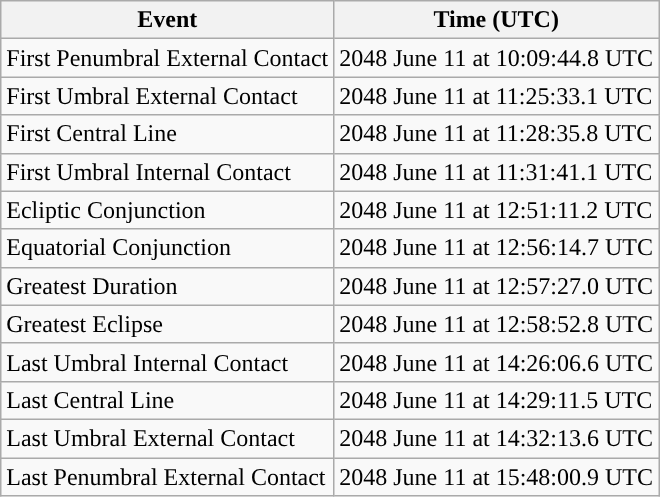<table class="wikitable">
<tr>
<th>Event</th>
<th>Time (UTC)</th>
</tr>
<tr>
<td>First Penumbral External Contact</td>
<td>2048 June 11 at 10:09:44.8 UTC</td>
</tr>
<tr>
<td>First Umbral External Contact</td>
<td>2048 June 11 at 11:25:33.1 UTC</td>
</tr>
<tr>
<td>First Central Line</td>
<td>2048 June 11 at 11:28:35.8 UTC</td>
</tr>
<tr>
<td>First Umbral Internal Contact</td>
<td>2048 June 11 at 11:31:41.1 UTC</td>
</tr>
<tr>
<td>Ecliptic Conjunction</td>
<td>2048 June 11 at 12:51:11.2 UTC</td>
</tr>
<tr>
<td>Equatorial Conjunction</td>
<td>2048 June 11 at 12:56:14.7 UTC</td>
</tr>
<tr>
<td>Greatest Duration</td>
<td>2048 June 11 at 12:57:27.0 UTC</td>
</tr>
<tr>
<td>Greatest Eclipse</td>
<td>2048 June 11 at 12:58:52.8 UTC</td>
</tr>
<tr>
<td>Last Umbral Internal Contact</td>
<td>2048 June 11 at 14:26:06.6 UTC</td>
</tr>
<tr>
<td>Last Central Line</td>
<td>2048 June 11 at 14:29:11.5 UTC</td>
</tr>
<tr>
<td>Last Umbral External Contact</td>
<td>2048 June 11 at 14:32:13.6 UTC</td>
</tr>
<tr>
<td>Last Penumbral External Contact</td>
<td>2048 June 11 at 15:48:00.9 UTC</td>
</tr>
</table>
